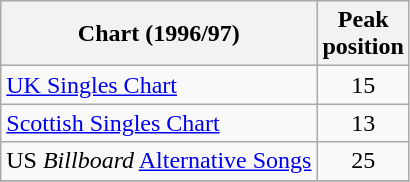<table class="wikitable sortable">
<tr>
<th>Chart (1996/97)</th>
<th>Peak <br>position</th>
</tr>
<tr>
<td align="left"><a href='#'>UK Singles Chart</a></td>
<td align="center">15</td>
</tr>
<tr>
<td align="left"><a href='#'>Scottish Singles Chart</a></td>
<td align="center">13</td>
</tr>
<tr>
<td align="left">US <em>Billboard</em> <a href='#'>Alternative Songs</a></td>
<td align="center">25</td>
</tr>
<tr>
</tr>
</table>
